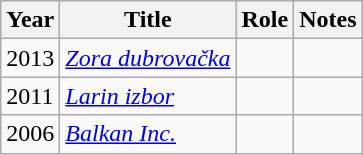<table class="wikitable sortable">
<tr>
<th>Year</th>
<th>Title</th>
<th>Role</th>
<th class="unsortable">Notes</th>
</tr>
<tr>
<td>2013</td>
<td><em><a href='#'>Zora dubrovačka</a></em></td>
<td></td>
<td></td>
</tr>
<tr>
<td>2011</td>
<td><em><a href='#'>Larin izbor</a></em></td>
<td></td>
<td></td>
</tr>
<tr>
<td>2006</td>
<td><em><a href='#'>Balkan Inc.</a></em></td>
<td></td>
<td></td>
</tr>
</table>
